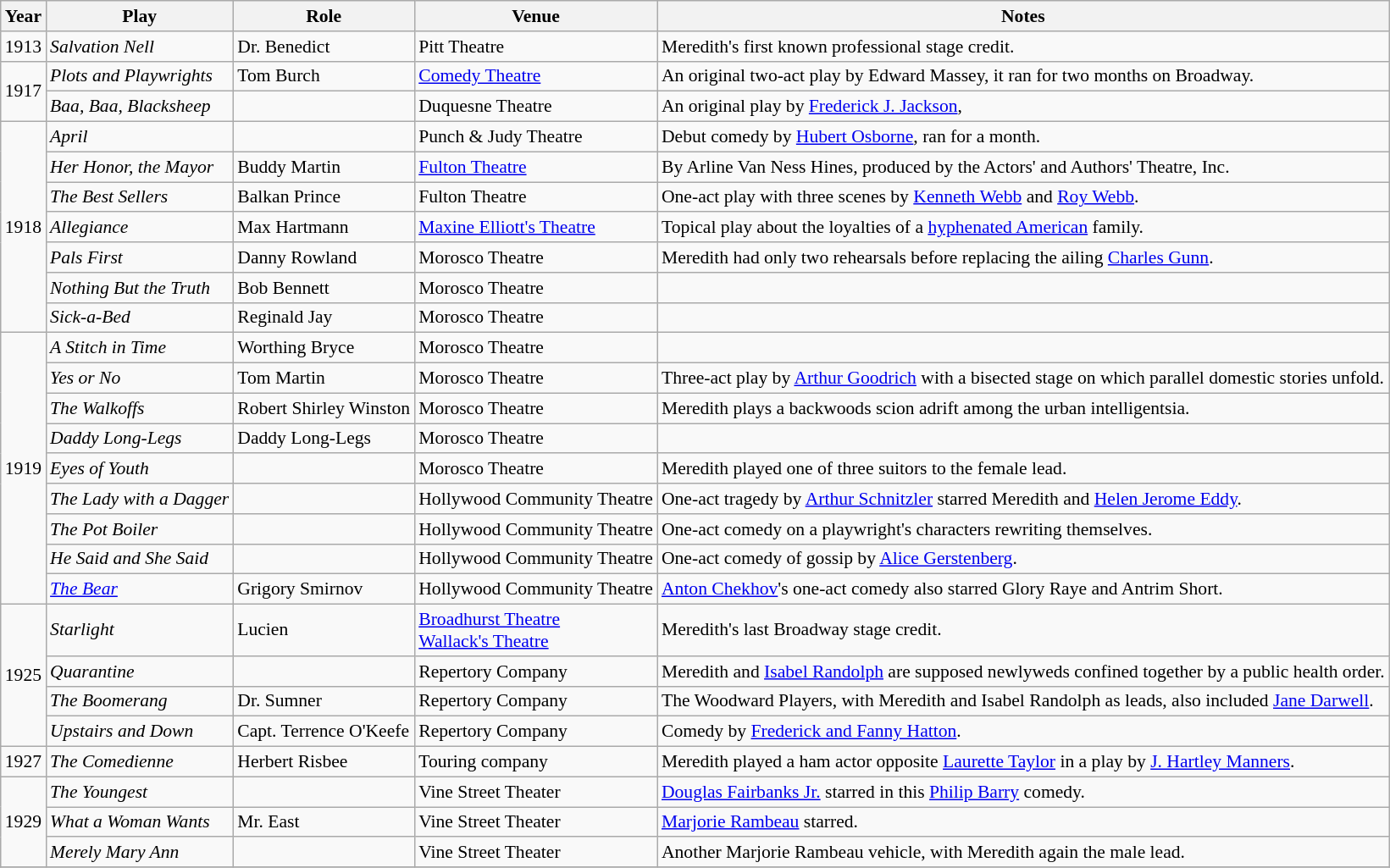<table class="wikitable mw-collapsible mw-collapsed sortable plainrowheaders" style="font-size: 90%">
<tr>
<th scope="col">Year</th>
<th scope="col">Play</th>
<th scope="col">Role</th>
<th scope="col">Venue</th>
<th scope="col">Notes</th>
</tr>
<tr>
<td>1913</td>
<td><em>Salvation Nell</em></td>
<td>Dr. Benedict</td>
<td>Pitt Theatre</td>
<td>Meredith's first known professional stage credit.</td>
</tr>
<tr>
<td rowspan=2>1917</td>
<td><em>Plots and Playwrights</em></td>
<td>Tom Burch</td>
<td><a href='#'>Comedy Theatre</a></td>
<td>An original two-act play by Edward Massey, it ran for two months on Broadway.</td>
</tr>
<tr>
<td><em>Baa, Baa, Blacksheep</em></td>
<td></td>
<td>Duquesne Theatre</td>
<td>An original play by <a href='#'>Frederick J. Jackson</a>,</td>
</tr>
<tr>
<td rowspan=7>1918</td>
<td><em>April</em></td>
<td></td>
<td>Punch & Judy Theatre</td>
<td>Debut comedy by <a href='#'>Hubert Osborne</a>, ran for a month.</td>
</tr>
<tr>
<td><em>Her Honor, the Mayor</em></td>
<td>Buddy Martin</td>
<td><a href='#'>Fulton Theatre</a></td>
<td>By Arline Van Ness Hines, produced by the Actors' and Authors' Theatre, Inc.</td>
</tr>
<tr>
<td><em>The Best Sellers</em></td>
<td>Balkan Prince</td>
<td>Fulton Theatre</td>
<td>One-act play with three scenes by <a href='#'>Kenneth Webb</a> and <a href='#'>Roy Webb</a>.</td>
</tr>
<tr>
<td><em>Allegiance</em></td>
<td>Max Hartmann</td>
<td><a href='#'>Maxine Elliott's Theatre</a></td>
<td>Topical play about the loyalties of a <a href='#'>hyphenated American</a> family.</td>
</tr>
<tr>
<td><em>Pals First</em></td>
<td>Danny Rowland</td>
<td>Morosco Theatre</td>
<td>Meredith had only two rehearsals before replacing the ailing <a href='#'>Charles Gunn</a>.</td>
</tr>
<tr>
<td><em>Nothing But the Truth</em></td>
<td>Bob Bennett</td>
<td>Morosco Theatre</td>
<td></td>
</tr>
<tr>
<td><em>Sick-a-Bed</em></td>
<td>Reginald Jay</td>
<td>Morosco Theatre</td>
<td></td>
</tr>
<tr>
<td rowspan=9>1919</td>
<td><em>A Stitch in Time</em></td>
<td>Worthing Bryce</td>
<td>Morosco Theatre</td>
<td></td>
</tr>
<tr>
<td><em>Yes or No</em></td>
<td>Tom Martin</td>
<td>Morosco Theatre</td>
<td>Three-act play by <a href='#'>Arthur Goodrich</a> with a bisected stage on which parallel domestic stories unfold.</td>
</tr>
<tr>
<td><em>The Walkoffs</em></td>
<td>Robert Shirley Winston</td>
<td>Morosco Theatre</td>
<td>Meredith plays a backwoods scion adrift among the urban intelligentsia.</td>
</tr>
<tr>
<td><em>Daddy Long-Legs</em></td>
<td>Daddy Long-Legs</td>
<td>Morosco Theatre</td>
<td></td>
</tr>
<tr>
<td><em>Eyes of Youth</em></td>
<td></td>
<td>Morosco Theatre</td>
<td>Meredith played one of three suitors to the female lead.</td>
</tr>
<tr>
<td><em>The Lady with a Dagger</em></td>
<td></td>
<td>Hollywood Community Theatre</td>
<td>One-act tragedy by <a href='#'>Arthur Schnitzler</a> starred Meredith and <a href='#'>Helen Jerome Eddy</a>.</td>
</tr>
<tr>
<td><em>The Pot Boiler</em></td>
<td></td>
<td>Hollywood Community Theatre</td>
<td>One-act comedy on a playwright's characters rewriting themselves.</td>
</tr>
<tr>
<td><em>He Said and She Said</em></td>
<td></td>
<td>Hollywood Community Theatre</td>
<td>One-act comedy of gossip by <a href='#'>Alice Gerstenberg</a>.</td>
</tr>
<tr>
<td><em><a href='#'>The Bear</a></em></td>
<td>Grigory Smirnov</td>
<td>Hollywood Community Theatre</td>
<td><a href='#'>Anton Chekhov</a>'s one-act comedy also starred Glory Raye and Antrim Short.</td>
</tr>
<tr>
<td rowspan=4>1925</td>
<td><em>Starlight</em></td>
<td>Lucien</td>
<td><a href='#'>Broadhurst Theatre</a><br><a href='#'>Wallack's Theatre</a></td>
<td>Meredith's last Broadway stage credit.</td>
</tr>
<tr>
<td><em>Quarantine</em></td>
<td></td>
<td>Repertory Company</td>
<td>Meredith and <a href='#'>Isabel Randolph</a> are supposed newlyweds confined together by a public health order.</td>
</tr>
<tr>
<td><em>The Boomerang</em></td>
<td>Dr. Sumner</td>
<td>Repertory Company</td>
<td>The Woodward Players, with Meredith and Isabel Randolph as leads, also included <a href='#'>Jane Darwell</a>.</td>
</tr>
<tr>
<td><em>Upstairs and Down</em></td>
<td>Capt. Terrence O'Keefe</td>
<td>Repertory Company</td>
<td>Comedy by <a href='#'>Frederick and Fanny Hatton</a>.</td>
</tr>
<tr>
<td>1927</td>
<td><em>The Comedienne</em></td>
<td>Herbert Risbee</td>
<td>Touring company</td>
<td>Meredith played a ham actor opposite <a href='#'>Laurette Taylor</a> in a play by <a href='#'>J. Hartley Manners</a>.</td>
</tr>
<tr>
<td rowspan=3>1929</td>
<td><em>The Youngest</em></td>
<td></td>
<td>Vine Street Theater</td>
<td><a href='#'>Douglas Fairbanks Jr.</a> starred in this <a href='#'>Philip Barry</a> comedy.</td>
</tr>
<tr>
<td><em>What a Woman Wants</em></td>
<td>Mr. East</td>
<td>Vine Street Theater</td>
<td><a href='#'>Marjorie Rambeau</a> starred.</td>
</tr>
<tr>
<td><em>Merely Mary Ann</em></td>
<td></td>
<td>Vine Street Theater</td>
<td>Another Marjorie Rambeau vehicle, with Meredith again the male lead.</td>
</tr>
<tr>
</tr>
</table>
